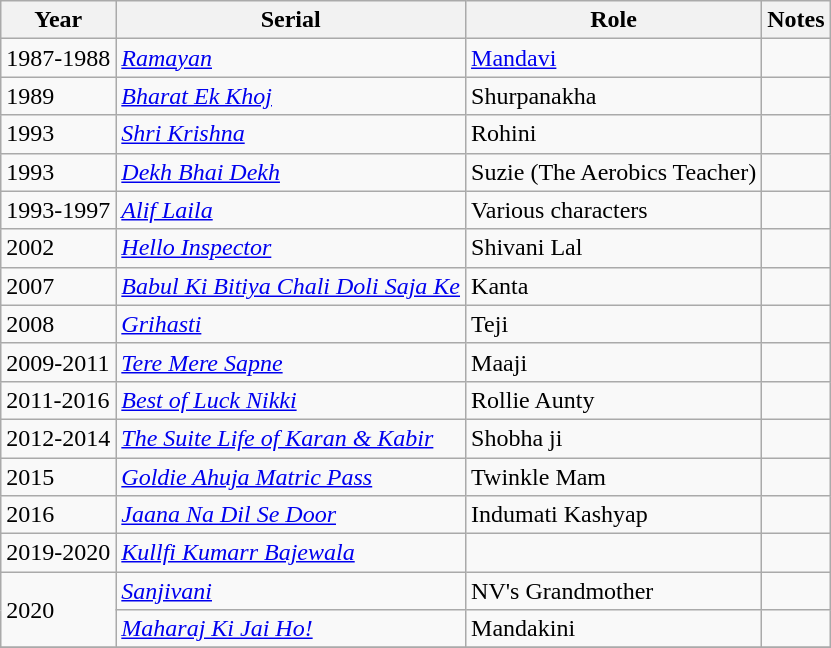<table class="wikitable sortable">
<tr>
<th scope="col">Year</th>
<th scope="col">Serial</th>
<th scope="col">Role</th>
<th scope="col">Notes</th>
</tr>
<tr>
<td>1987-1988</td>
<td><em><a href='#'>Ramayan</a></em></td>
<td><a href='#'>Mandavi</a></td>
<td></td>
</tr>
<tr>
<td>1989</td>
<td><em><a href='#'>Bharat Ek Khoj</a></em></td>
<td>Shurpanakha</td>
<td></td>
</tr>
<tr>
<td>1993</td>
<td><em><a href='#'>Shri Krishna</a></em></td>
<td>Rohini</td>
<td></td>
</tr>
<tr>
<td>1993</td>
<td><em><a href='#'>Dekh Bhai Dekh</a></em></td>
<td>Suzie (The Aerobics Teacher)</td>
<td></td>
</tr>
<tr>
<td>1993-1997</td>
<td><em><a href='#'>Alif Laila</a></em></td>
<td>Various characters</td>
<td></td>
</tr>
<tr>
<td>2002</td>
<td><em><a href='#'>Hello Inspector</a></em></td>
<td>Shivani Lal</td>
</tr>
<tr>
<td>2007</td>
<td><em><a href='#'>Babul Ki Bitiya Chali Doli Saja Ke</a></em></td>
<td>Kanta</td>
<td></td>
</tr>
<tr 2009 || >
<td>2008</td>
<td><em><a href='#'>Grihasti</a></em></td>
<td>Teji</td>
</tr>
<tr>
<td>2009-2011</td>
<td><em><a href='#'>Tere Mere Sapne</a></em></td>
<td>Maaji</td>
<td></td>
</tr>
<tr>
<td>2011-2016</td>
<td><em><a href='#'>Best of Luck Nikki</a></em></td>
<td>Rollie Aunty</td>
<td></td>
</tr>
<tr>
<td>2012-2014</td>
<td><em><a href='#'>The Suite Life of Karan & Kabir</a></em></td>
<td>Shobha ji</td>
<td></td>
</tr>
<tr>
<td>2015</td>
<td><em><a href='#'>Goldie Ahuja Matric Pass</a></em></td>
<td>Twinkle Mam</td>
<td></td>
</tr>
<tr>
<td>2016</td>
<td><em><a href='#'>Jaana Na Dil Se Door</a></em></td>
<td>Indumati Kashyap</td>
<td></td>
</tr>
<tr>
<td>2019-2020</td>
<td><em><a href='#'>Kullfi Kumarr Bajewala</a></em></td>
<td></td>
<td></td>
</tr>
<tr>
<td rowspan="2">2020</td>
<td><em><a href='#'>Sanjivani</a></em></td>
<td>NV's Grandmother</td>
<td></td>
</tr>
<tr>
<td><em><a href='#'>Maharaj Ki Jai Ho!</a></em></td>
<td>Mandakini</td>
<td></td>
</tr>
<tr>
</tr>
</table>
